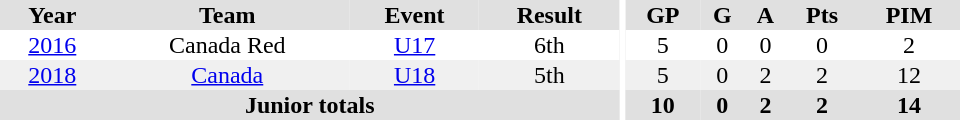<table border="0" cellpadding="1" cellspacing="0" ID="Table3" style="text-align:center; width:40em">
<tr bgcolor="#e0e0e0">
<th>Year</th>
<th>Team</th>
<th>Event</th>
<th>Result</th>
<th rowspan="99" bgcolor="#ffffff"></th>
<th>GP</th>
<th>G</th>
<th>A</th>
<th>Pts</th>
<th>PIM</th>
</tr>
<tr>
<td><a href='#'>2016</a></td>
<td>Canada Red</td>
<td><a href='#'>U17</a></td>
<td>6th</td>
<td>5</td>
<td>0</td>
<td>0</td>
<td>0</td>
<td>2</td>
</tr>
<tr bgcolor="#f0f0f0">
<td><a href='#'>2018</a></td>
<td><a href='#'>Canada</a></td>
<td><a href='#'>U18</a></td>
<td>5th</td>
<td>5</td>
<td>0</td>
<td>2</td>
<td>2</td>
<td>12</td>
</tr>
<tr bgcolor="#e0e0e0">
<th colspan="4">Junior totals</th>
<th>10</th>
<th>0</th>
<th>2</th>
<th>2</th>
<th>14</th>
</tr>
</table>
